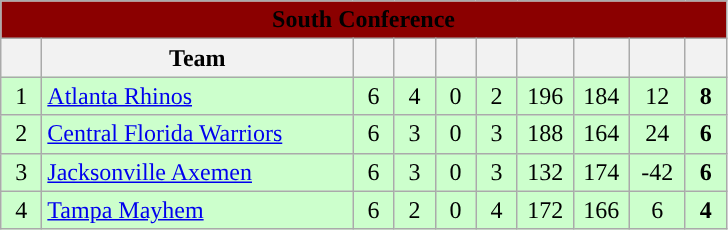<table class="wikitable" style="text-align:center;">
<tr>
<td bgcolor=darkred align="center" colspan="10"><strong><span>South Conference</span></strong></td>
</tr>
<tr>
<th width="20"></th>
<th width="200">Team</th>
<th width="20"></th>
<th width="20"></th>
<th width="20"></th>
<th width="20"></th>
<th width="30"></th>
<th width="30"></th>
<th width="30"></th>
<th width="20"></th>
</tr>
<tr style="background: #ccffcc;">
<td>1</td>
<td style="text-align:left;"> <a href='#'>Atlanta Rhinos</a></td>
<td>6</td>
<td>4</td>
<td>0</td>
<td>2</td>
<td>196</td>
<td>184</td>
<td>12</td>
<td><strong>8</strong></td>
</tr>
<tr style="background: #ccffcc;">
<td>2</td>
<td style="text-align:left;"> <a href='#'>Central Florida Warriors</a></td>
<td>6</td>
<td>3</td>
<td>0</td>
<td>3</td>
<td>188</td>
<td>164</td>
<td>24</td>
<td><strong>6</strong></td>
</tr>
<tr style="background: #ccffcc;">
<td>3</td>
<td style="text-align:left;"> <a href='#'>Jacksonville Axemen</a></td>
<td>6</td>
<td>3</td>
<td>0</td>
<td>3</td>
<td>132</td>
<td>174</td>
<td>-42</td>
<td><strong>6</strong></td>
</tr>
<tr style="background: #ccffcc;">
<td>4</td>
<td style="text-align:left;"> <a href='#'>Tampa Mayhem</a></td>
<td>6</td>
<td>2</td>
<td>0</td>
<td>4</td>
<td>172</td>
<td>166</td>
<td>6</td>
<td><strong>4</strong></td>
</tr>
</table>
